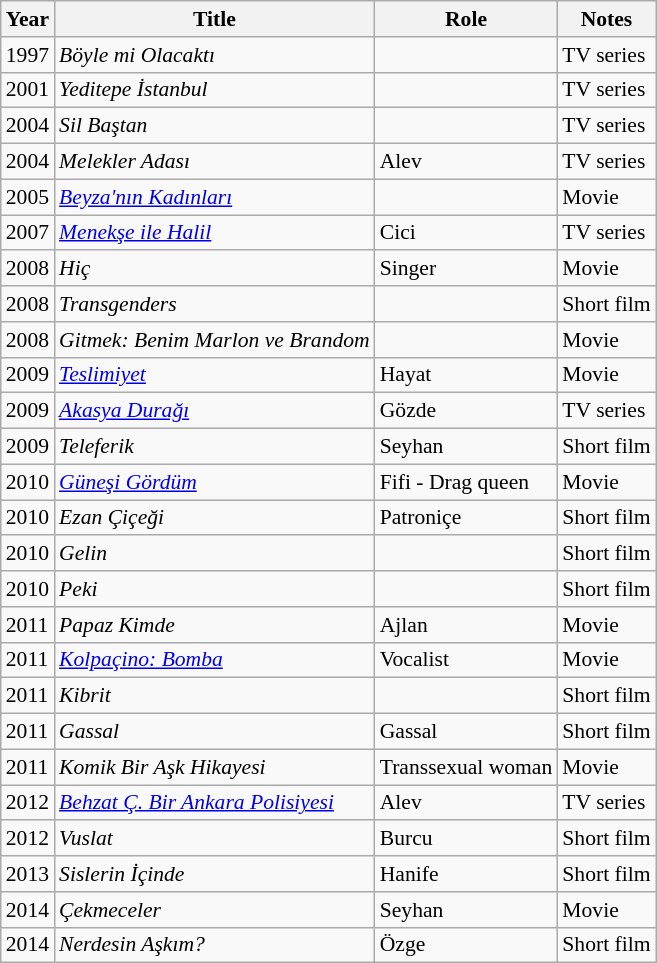<table class="wikitable" style="font-size: 90%;">
<tr>
<th>Year</th>
<th>Title</th>
<th>Role</th>
<th>Notes</th>
</tr>
<tr>
<td>1997</td>
<td><em>Böyle mi Olacaktı</em></td>
<td></td>
<td>TV series</td>
</tr>
<tr>
<td>2001</td>
<td><em>Yeditepe İstanbul</em></td>
<td></td>
<td>TV series</td>
</tr>
<tr>
<td>2004</td>
<td><em>Sil Baştan</em></td>
<td></td>
<td>TV series</td>
</tr>
<tr>
<td>2004</td>
<td><em>Melekler Adası</em></td>
<td>Alev</td>
<td>TV series</td>
</tr>
<tr>
<td>2005</td>
<td><em><a href='#'>Beyza'nın Kadınları</a></em></td>
<td></td>
<td>Movie</td>
</tr>
<tr>
<td>2007</td>
<td><em><a href='#'>Menekşe ile Halil</a></em></td>
<td>Cici</td>
<td>TV series</td>
</tr>
<tr>
<td>2008</td>
<td><em>Hiç</em></td>
<td>Singer</td>
<td>Movie</td>
</tr>
<tr>
<td>2008</td>
<td><em>Transgenders</em></td>
<td></td>
<td>Short film</td>
</tr>
<tr>
<td>2008</td>
<td><em>Gitmek: Benim Marlon ve Brandom</em></td>
<td></td>
<td>Movie</td>
</tr>
<tr>
<td>2009</td>
<td><em><a href='#'>Teslimiyet</a></em></td>
<td>Hayat</td>
<td>Movie</td>
</tr>
<tr>
<td>2009</td>
<td><em><a href='#'>Akasya Durağı</a></em></td>
<td>Gözde</td>
<td>TV series</td>
</tr>
<tr>
<td>2009</td>
<td><em>Teleferik</em></td>
<td>Seyhan</td>
<td>Short film</td>
</tr>
<tr>
<td>2010</td>
<td><em><a href='#'>Güneşi Gördüm</a></em></td>
<td>Fifi - Drag queen</td>
<td>Movie</td>
</tr>
<tr>
<td>2010</td>
<td><em>Ezan Çiçeği</em></td>
<td>Patroniçe</td>
<td>Short film</td>
</tr>
<tr>
<td>2010</td>
<td><em>Gelin</em></td>
<td></td>
<td>Short film</td>
</tr>
<tr>
<td>2010</td>
<td><em>Peki</em></td>
<td></td>
<td>Short film</td>
</tr>
<tr>
<td>2011</td>
<td><em>Papaz Kimde</em></td>
<td>Ajlan</td>
<td>Movie</td>
</tr>
<tr>
<td>2011</td>
<td><em><a href='#'>Kolpaçino: Bomba</a></em></td>
<td>Vocalist</td>
<td>Movie</td>
</tr>
<tr>
<td>2011</td>
<td><em>Kibrit</em></td>
<td></td>
<td>Short film</td>
</tr>
<tr>
<td>2011</td>
<td><em>Gassal</em></td>
<td>Gassal</td>
<td>Short film</td>
</tr>
<tr>
<td>2011</td>
<td><em>Komik Bir Aşk Hikayesi</em></td>
<td>Transsexual woman</td>
<td>Movie</td>
</tr>
<tr>
<td>2012</td>
<td><em><a href='#'>Behzat Ç. Bir Ankara Polisiyesi</a></em></td>
<td>Alev</td>
<td>TV series</td>
</tr>
<tr>
<td>2012</td>
<td><em>Vuslat</em></td>
<td>Burcu</td>
<td>Short film</td>
</tr>
<tr>
<td>2013</td>
<td><em>Sislerin İçinde</em></td>
<td>Hanife</td>
<td>Short film</td>
</tr>
<tr>
<td>2014</td>
<td><em>Çekmeceler</em></td>
<td>Seyhan</td>
<td>Movie</td>
</tr>
<tr>
<td>2014</td>
<td><em>Nerdesin Aşkım?</em></td>
<td>Özge</td>
<td>Short film</td>
</tr>
</table>
